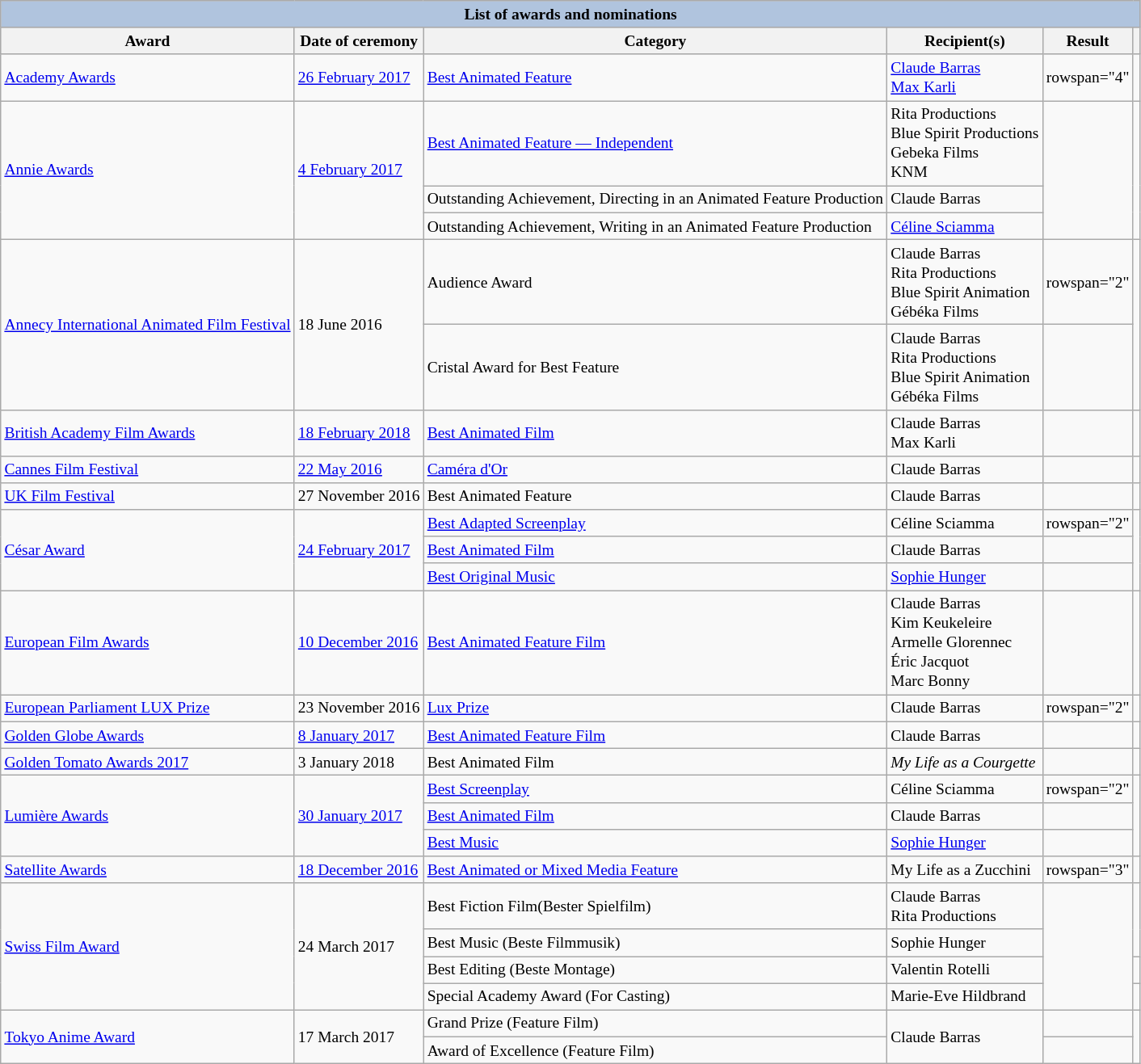<table class="wikitable sortable" style="font-size:small">
<tr style="background:#ccc; text-align:center;">
<th colspan="6" style="background: LightSteelBlue;">List of awards and nominations</th>
</tr>
<tr style="background:#ccc; text-align:center;">
<th>Award</th>
<th>Date of ceremony</th>
<th>Category</th>
<th>Recipient(s)</th>
<th>Result</th>
<th class="unsortable"></th>
</tr>
<tr>
<td><a href='#'>Academy Awards</a></td>
<td><a href='#'>26 February 2017</a></td>
<td><a href='#'>Best Animated Feature</a></td>
<td><a href='#'>Claude Barras</a> <br> <a href='#'>Max Karli</a></td>
<td>rowspan="4" </td>
<td style="text-align:center;"><br></td>
</tr>
<tr>
<td rowspan="3"><a href='#'>Annie Awards</a></td>
<td rowspan="3"><a href='#'>4 February 2017</a></td>
<td><a href='#'>Best Animated Feature — Independent</a></td>
<td>Rita Productions<br>Blue Spirit Productions<br>Gebeka Films<br>KNM</td>
<td rowspan="3" style="text-align:center;"></td>
</tr>
<tr>
<td>Outstanding Achievement, Directing in an Animated Feature Production</td>
<td>Claude Barras</td>
</tr>
<tr>
<td>Outstanding Achievement, Writing in an Animated Feature Production</td>
<td><a href='#'>Céline Sciamma</a></td>
</tr>
<tr>
<td rowspan="2"><a href='#'>Annecy International Animated Film Festival</a></td>
<td rowspan="2">18 June 2016</td>
<td>Audience Award</td>
<td>Claude Barras<br> Rita Productions<br>Blue Spirit Animation<br>Gébéka Films</td>
<td>rowspan="2" </td>
<td rowspan="2" style="text-align:center;"></td>
</tr>
<tr>
<td>Cristal Award for Best Feature</td>
<td>Claude Barras<br>Rita Productions<br>Blue Spirit Animation<br>Gébéka Films</td>
</tr>
<tr>
<td><a href='#'>British Academy Film Awards</a></td>
<td><a href='#'>18 February 2018</a></td>
<td><a href='#'>Best Animated Film</a></td>
<td>Claude Barras<br>Max Karli</td>
<td></td>
<td style="text-align:center;"></td>
</tr>
<tr>
<td><a href='#'>Cannes Film Festival</a></td>
<td><a href='#'>22 May 2016</a></td>
<td><a href='#'>Caméra d'Or</a></td>
<td>Claude Barras</td>
<td></td>
<td></td>
</tr>
<tr>
<td><a href='#'>UK Film Festival</a></td>
<td>27 November 2016</td>
<td>Best Animated Feature</td>
<td>Claude Barras</td>
<td></td>
<td></td>
</tr>
<tr>
<td rowspan="3"><a href='#'>César Award</a></td>
<td rowspan="3"><a href='#'>24 February 2017</a></td>
<td><a href='#'>Best Adapted Screenplay</a></td>
<td>Céline Sciamma</td>
<td>rowspan="2" </td>
<td rowspan="3"></td>
</tr>
<tr>
<td><a href='#'>Best Animated Film</a></td>
<td>Claude Barras</td>
</tr>
<tr>
<td><a href='#'>Best Original Music</a></td>
<td><a href='#'>Sophie Hunger</a></td>
<td></td>
</tr>
<tr>
<td><a href='#'>European Film Awards</a></td>
<td><a href='#'>10 December 2016</a></td>
<td><a href='#'>Best Animated Feature Film</a></td>
<td>Claude Barras<br>Kim Keukeleire<br>Armelle Glorennec<br>Éric Jacquot<br>Marc Bonny</td>
<td></td>
<td></td>
</tr>
<tr>
<td><a href='#'>European Parliament LUX Prize</a></td>
<td>23 November 2016</td>
<td><a href='#'>Lux Prize</a></td>
<td>Claude Barras</td>
<td>rowspan="2" </td>
<td></td>
</tr>
<tr>
<td><a href='#'>Golden Globe Awards</a></td>
<td><a href='#'>8 January 2017</a></td>
<td><a href='#'>Best Animated Feature Film</a></td>
<td>Claude Barras</td>
<td></td>
</tr>
<tr>
<td><a href='#'>Golden Tomato Awards 2017</a></td>
<td>3 January 2018</td>
<td>Best Animated Film</td>
<td><em>My Life as a Courgette</em></td>
<td></td>
<td></td>
</tr>
<tr>
<td rowspan="3"><a href='#'>Lumière Awards</a></td>
<td rowspan="3"><a href='#'>30 January 2017</a></td>
<td><a href='#'>Best Screenplay</a></td>
<td>Céline Sciamma</td>
<td>rowspan="2" </td>
<td rowspan=3></td>
</tr>
<tr>
<td><a href='#'>Best Animated Film</a></td>
<td>Claude Barras</td>
</tr>
<tr>
<td><a href='#'>Best Music</a></td>
<td><a href='#'>Sophie Hunger</a></td>
<td></td>
</tr>
<tr>
<td><a href='#'>Satellite Awards</a></td>
<td><a href='#'>18 December 2016</a></td>
<td><a href='#'>Best Animated or Mixed Media Feature</a></td>
<td>My Life as a Zucchini</td>
<td>rowspan="3" </td>
<td></td>
</tr>
<tr>
<td rowspan="4"><a href='#'>Swiss Film Award</a></td>
<td rowspan="4">24 March 2017</td>
<td>Best Fiction Film(Bester Spielfilm)</td>
<td>Claude Barras<br>Rita Productions</td>
<td rowspan="4"></td>
</tr>
<tr>
<td>Best Music (Beste Filmmusik)</td>
<td>Sophie Hunger</td>
</tr>
<tr>
<td>Best Editing (Beste Montage)</td>
<td>Valentin Rotelli</td>
<td></td>
</tr>
<tr>
<td>Special Academy Award (For Casting)</td>
<td>Marie-Eve Hildbrand</td>
<td></td>
</tr>
<tr>
<td rowspan="2"><a href='#'>Tokyo Anime Award</a></td>
<td rowspan="2">17 March 2017</td>
<td>Grand Prize (Feature Film)</td>
<td rowspan="2">Claude Barras</td>
<td></td>
<td rowspan="2"></td>
</tr>
<tr>
<td>Award of Excellence (Feature Film)</td>
<td></td>
</tr>
</table>
